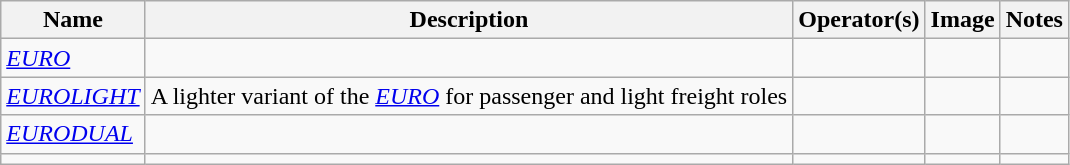<table class="wikitable sortable">
<tr>
<th>Name</th>
<th>Description</th>
<th>Operator(s)</th>
<th>Image</th>
<th>Notes</th>
</tr>
<tr>
<td><em><a href='#'>EURO</a></em></td>
<td></td>
<td></td>
<td></td>
<td></td>
</tr>
<tr>
<td><em><a href='#'>EUROLIGHT</a></em></td>
<td>A lighter variant of the <em><a href='#'>EURO</a></em> for passenger and light freight roles</td>
<td></td>
<td></td>
<td></td>
</tr>
<tr>
<td><em><a href='#'>EURODUAL</a></em></td>
<td></td>
<td></td>
<td></td>
<td></td>
</tr>
<tr>
<td></td>
<td></td>
<td></td>
<td></td>
<td></td>
</tr>
</table>
